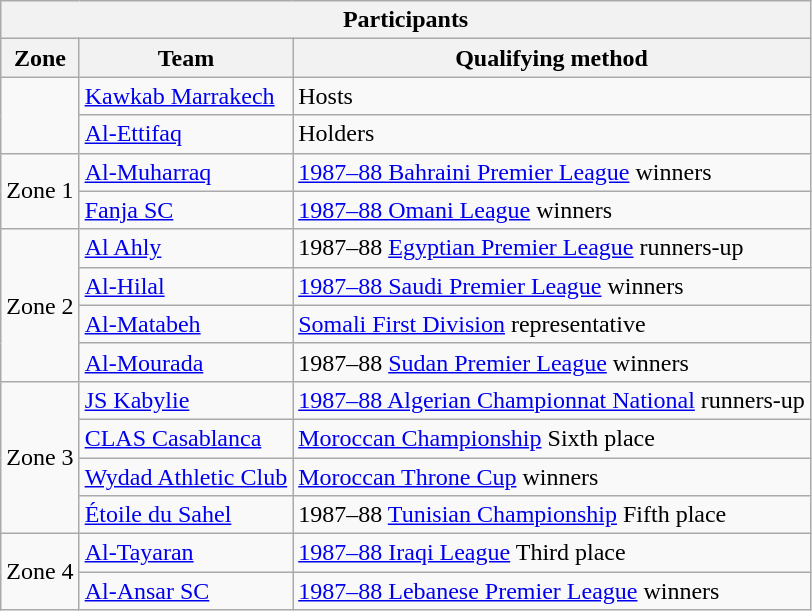<table class="wikitable">
<tr>
<th colspan=4>Participants</th>
</tr>
<tr>
<th>Zone</th>
<th>Team</th>
<th>Qualifying method</th>
</tr>
<tr>
<td rowspan=2></td>
<td> <a href='#'>Kawkab Marrakech</a></td>
<td>Hosts</td>
</tr>
<tr>
<td> <a href='#'>Al-Ettifaq</a></td>
<td>Holders</td>
</tr>
<tr>
<td rowspan=2>Zone 1</td>
<td> <a href='#'>Al-Muharraq</a></td>
<td><a href='#'>1987–88 Bahraini Premier League</a> winners</td>
</tr>
<tr>
<td> <a href='#'>Fanja SC</a></td>
<td><a href='#'>1987–88 Omani League</a> winners</td>
</tr>
<tr>
<td rowspan=4>Zone 2</td>
<td> <a href='#'>Al Ahly</a></td>
<td>1987–88 <a href='#'>Egyptian Premier League</a> runners-up</td>
</tr>
<tr>
<td> <a href='#'>Al-Hilal</a></td>
<td><a href='#'>1987–88 Saudi Premier League</a> winners</td>
</tr>
<tr>
<td> <a href='#'>Al-Matabeh</a></td>
<td><a href='#'>Somali First Division</a> representative</td>
</tr>
<tr>
<td> <a href='#'>Al-Mourada</a></td>
<td>1987–88 <a href='#'>Sudan Premier League</a> winners</td>
</tr>
<tr>
<td rowspan=4>Zone 3</td>
<td> <a href='#'>JS Kabylie</a></td>
<td><a href='#'>1987–88 Algerian Championnat National</a> runners-up</td>
</tr>
<tr>
<td> <a href='#'>CLAS Casablanca</a></td>
<td><a href='#'>Moroccan Championship</a> Sixth place</td>
</tr>
<tr>
<td> <a href='#'>Wydad Athletic Club</a></td>
<td><a href='#'>Moroccan Throne Cup</a> winners</td>
</tr>
<tr>
<td> <a href='#'>Étoile du Sahel</a></td>
<td>1987–88 <a href='#'>Tunisian Championship</a> Fifth place</td>
</tr>
<tr>
<td rowspan=2>Zone 4</td>
<td> <a href='#'>Al-Tayaran</a></td>
<td><a href='#'>1987–88 Iraqi League</a> Third place</td>
</tr>
<tr>
<td> <a href='#'>Al-Ansar SC</a></td>
<td><a href='#'>1987–88 Lebanese Premier League</a> winners</td>
</tr>
</table>
